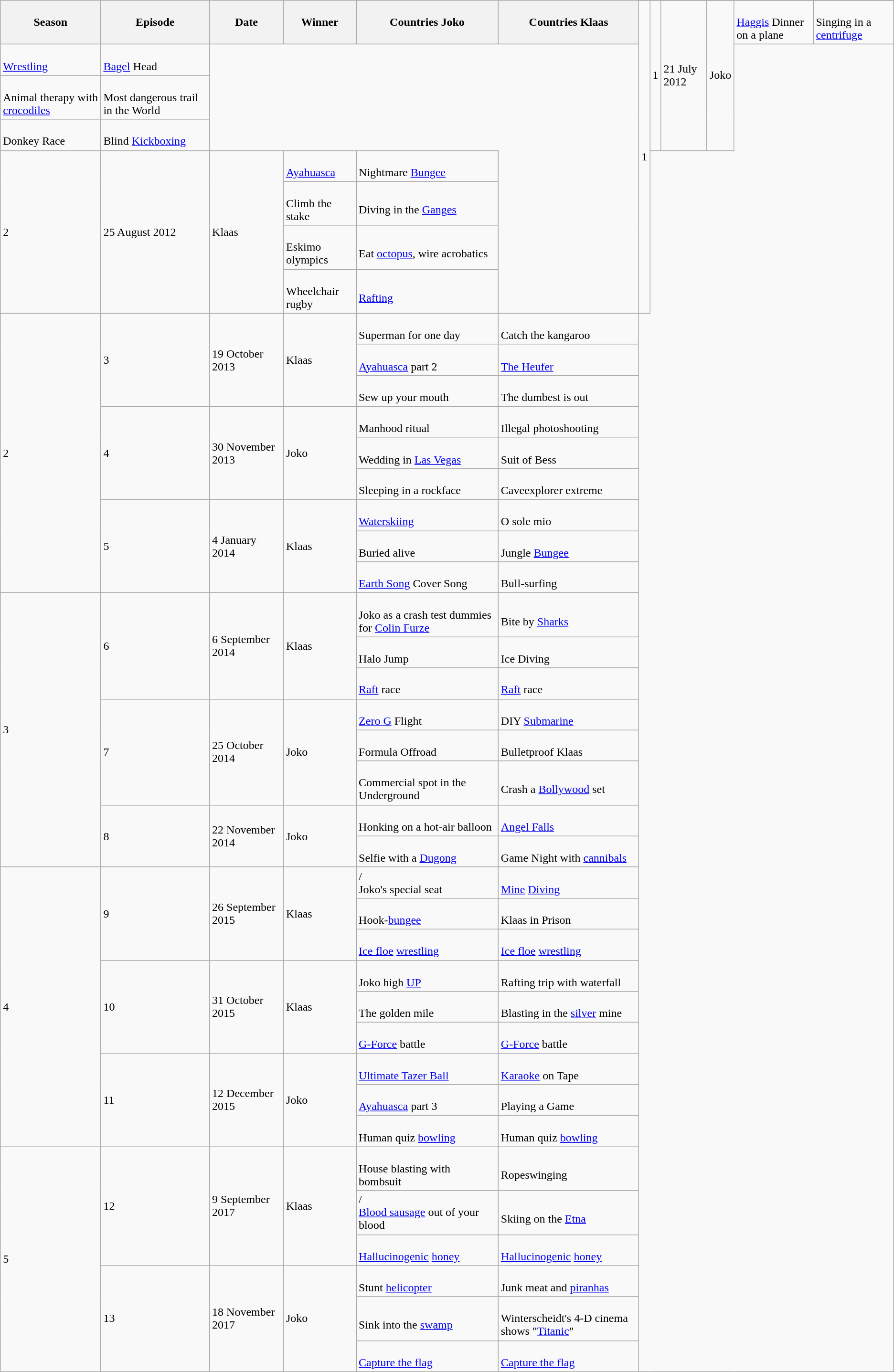<table class="wikitable sortable">
<tr>
<th rowspan="2">Season</th>
<th rowspan="2">Episode</th>
<th rowspan="2">Date</th>
<th rowspan="2">Winner</th>
<th rowspan="2">Countries Joko</th>
<th rowspan="2">Countries Klaas</th>
</tr>
<tr>
<td rowspan="8">1</td>
<td rowspan="4">1</td>
<td rowspan="4">21 July 2012</td>
<td rowspan="4">Joko</td>
<td><br><a href='#'>Haggis</a> Dinner on a plane</td>
<td><br>Singing in a <a href='#'>centrifuge</a></td>
</tr>
<tr>
<td><br><a href='#'>Wrestling</a></td>
<td><br><a href='#'>Bagel</a> Head</td>
</tr>
<tr>
<td><br>Animal therapy with <a href='#'>crocodiles</a></td>
<td><br>Most dangerous trail in the World</td>
</tr>
<tr>
<td><br>Donkey Race</td>
<td><br>Blind <a href='#'>Kickboxing</a></td>
</tr>
<tr>
<td rowspan="4">2</td>
<td rowspan="4">25 August 2012</td>
<td rowspan="4">Klaas</td>
<td><br><a href='#'>Ayahuasca</a></td>
<td><br>Nightmare <a href='#'>Bungee</a></td>
</tr>
<tr>
<td><br>Climb the stake</td>
<td><br>Diving in the <a href='#'>Ganges</a></td>
</tr>
<tr>
<td><br>Eskimo olympics</td>
<td><br>Eat <a href='#'>octopus</a>, wire acrobatics</td>
</tr>
<tr>
<td><br>Wheelchair rugby</td>
<td><br><a href='#'>Rafting</a></td>
</tr>
<tr>
<td rowspan="9">2</td>
<td rowspan="3">3</td>
<td rowspan="3">19 October 2013</td>
<td rowspan="3">Klaas</td>
<td><br>Superman for one day</td>
<td><br>Catch the kangaroo</td>
</tr>
<tr>
<td><br><a href='#'>Ayahuasca</a> part 2</td>
<td><br><a href='#'>The Heufer</a></td>
</tr>
<tr>
<td><br>Sew up your mouth</td>
<td><br>The dumbest is out</td>
</tr>
<tr>
<td rowspan="3">4</td>
<td rowspan="3">30 November 2013</td>
<td rowspan="3">Joko</td>
<td><br>Manhood ritual</td>
<td><br>Illegal photoshooting</td>
</tr>
<tr>
<td><br>Wedding in <a href='#'>Las Vegas</a></td>
<td><br>Suit of Bess</td>
</tr>
<tr>
<td><br>Sleeping in a rockface</td>
<td><br>Caveexplorer extreme</td>
</tr>
<tr>
<td rowspan="3">5</td>
<td rowspan="3">4 January 2014</td>
<td rowspan="3">Klaas</td>
<td><br><a href='#'>Waterskiing</a></td>
<td><br>O sole mio</td>
</tr>
<tr>
<td><br>Buried alive</td>
<td><br>Jungle <a href='#'>Bungee</a></td>
</tr>
<tr>
<td><br><a href='#'>Earth Song</a> Cover Song</td>
<td><br>Bull-surfing</td>
</tr>
<tr>
<td rowspan="8">3</td>
<td rowspan="3">6</td>
<td rowspan="3">6 September 2014</td>
<td rowspan="3">Klaas</td>
<td><br>Joko as a crash test dummies for <a href='#'>Colin Furze</a></td>
<td><br>Bite by <a href='#'>Sharks</a></td>
</tr>
<tr>
<td><br>Halo Jump</td>
<td><br>Ice Diving</td>
</tr>
<tr>
<td><br><a href='#'>Raft</a> race</td>
<td><br><a href='#'>Raft</a> race</td>
</tr>
<tr>
<td rowspan="3">7</td>
<td rowspan="3">25 October 2014</td>
<td rowspan="3">Joko</td>
<td><br><a href='#'>Zero G</a> Flight</td>
<td><br>DIY <a href='#'>Submarine</a></td>
</tr>
<tr>
<td><br>Formula Offroad</td>
<td><br>Bulletproof Klaas</td>
</tr>
<tr>
<td><br>Commercial spot in the Underground</td>
<td><br>Crash a <a href='#'>Bollywood</a> set</td>
</tr>
<tr>
<td rowspan="2">8</td>
<td rowspan="2">22 November 2014</td>
<td rowspan="2">Joko</td>
<td><br>Honking on a hot-air balloon</td>
<td><br><a href='#'>Angel Falls</a></td>
</tr>
<tr>
<td><br>Selfie with a <a href='#'>Dugong</a></td>
<td><br>Game Night with <a href='#'>cannibals</a></td>
</tr>
<tr>
<td rowspan="9">4</td>
<td rowspan="3">9</td>
<td rowspan="3">26 September 2015</td>
<td rowspan="3">Klaas</td>
<td>/<br>Joko's special seat</td>
<td><br><a href='#'>Mine</a> <a href='#'>Diving</a></td>
</tr>
<tr>
<td><br>Hook-<a href='#'>bungee</a></td>
<td><br>Klaas in Prison</td>
</tr>
<tr>
<td><br><a href='#'>Ice floe</a> <a href='#'>wrestling</a></td>
<td><br><a href='#'>Ice floe</a> <a href='#'>wrestling</a></td>
</tr>
<tr>
<td rowspan="3">10</td>
<td rowspan="3">31 October 2015</td>
<td rowspan="3">Klaas</td>
<td><br>Joko high <a href='#'>UP</a></td>
<td><br>Rafting trip with waterfall</td>
</tr>
<tr>
<td><br>The golden mile</td>
<td><br>Blasting in the <a href='#'>silver</a> mine</td>
</tr>
<tr>
<td><br><a href='#'>G-Force</a> battle</td>
<td><br><a href='#'>G-Force</a> battle</td>
</tr>
<tr>
<td rowspan="3">11</td>
<td rowspan="3">12 December 2015</td>
<td rowspan="3">Joko</td>
<td><br><a href='#'>Ultimate Tazer Ball</a></td>
<td><br><a href='#'>Karaoke</a> on Tape</td>
</tr>
<tr>
<td><br><a href='#'>Ayahuasca</a> part 3</td>
<td><br>Playing a Game</td>
</tr>
<tr>
<td><br>Human quiz <a href='#'>bowling</a></td>
<td><br>Human quiz <a href='#'>bowling</a></td>
</tr>
<tr>
<td rowspan="6">5</td>
<td rowspan="3">12</td>
<td rowspan="3">9 September 2017</td>
<td rowspan="3">Klaas</td>
<td><br>House blasting with bombsuit</td>
<td><br>Ropeswinging</td>
</tr>
<tr>
<td>/<br><a href='#'>Blood sausage</a> out of your blood</td>
<td><br>Skiing on the <a href='#'>Etna</a></td>
</tr>
<tr>
<td><br><a href='#'>Hallucinogenic</a> <a href='#'>honey</a></td>
<td><br><a href='#'>Hallucinogenic</a> <a href='#'>honey</a></td>
</tr>
<tr>
<td rowspan="3">13</td>
<td rowspan="3">18 November 2017</td>
<td rowspan="3">Joko</td>
<td><br>Stunt <a href='#'>helicopter</a></td>
<td><br>Junk meat and <a href='#'>piranhas</a></td>
</tr>
<tr>
<td><br>Sink into the <a href='#'>swamp</a></td>
<td><br>Winterscheidt's 4-D cinema shows "<a href='#'>Titanic</a>"</td>
</tr>
<tr>
<td><br><a href='#'>Capture the flag</a></td>
<td><br><a href='#'>Capture the flag</a></td>
</tr>
</table>
